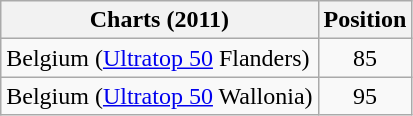<table class="wikitable sortable">
<tr>
<th>Charts (2011)</th>
<th>Position</th>
</tr>
<tr>
<td>Belgium (<a href='#'>Ultratop 50</a> Flanders)</td>
<td style="text-align:center;">85</td>
</tr>
<tr>
<td>Belgium (<a href='#'>Ultratop 50</a> Wallonia)</td>
<td style="text-align:center;">95</td>
</tr>
</table>
